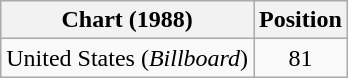<table class="wikitable sortable">
<tr>
<th align="left">Chart (1988)</th>
<th align="center">Position</th>
</tr>
<tr>
<td>United States (<em>Billboard</em>)</td>
<td style="text-align:center;">81</td>
</tr>
</table>
